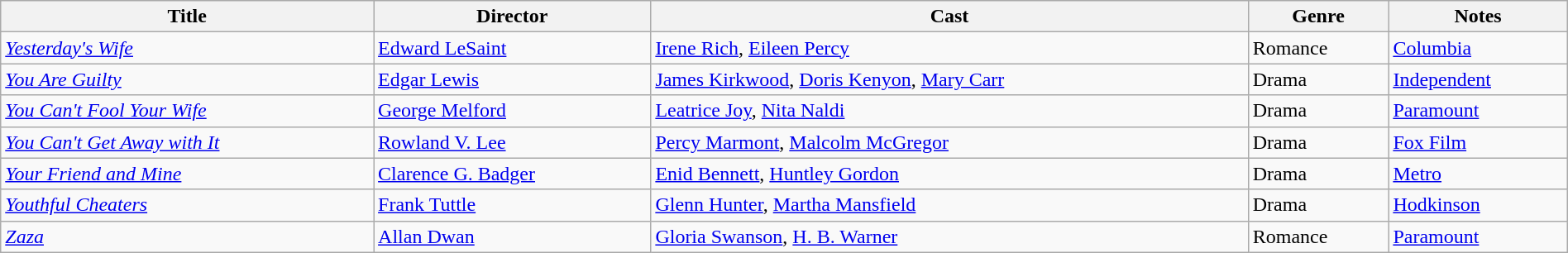<table class="wikitable" width= "100%">
<tr>
<th>Title</th>
<th>Director</th>
<th>Cast</th>
<th>Genre</th>
<th>Notes</th>
</tr>
<tr>
<td><em><a href='#'>Yesterday's Wife</a></em></td>
<td><a href='#'>Edward LeSaint</a></td>
<td><a href='#'>Irene Rich</a>, <a href='#'>Eileen Percy</a></td>
<td>Romance</td>
<td><a href='#'>Columbia</a></td>
</tr>
<tr>
<td><em><a href='#'>You Are Guilty</a></em></td>
<td><a href='#'>Edgar Lewis</a></td>
<td><a href='#'>James Kirkwood</a>, <a href='#'>Doris Kenyon</a>, <a href='#'>Mary Carr</a></td>
<td>Drama</td>
<td><a href='#'>Independent</a></td>
</tr>
<tr>
<td><em><a href='#'>You Can't Fool Your Wife</a></em></td>
<td><a href='#'>George Melford</a></td>
<td><a href='#'>Leatrice Joy</a>, <a href='#'>Nita Naldi</a></td>
<td>Drama</td>
<td><a href='#'>Paramount</a></td>
</tr>
<tr>
<td><em><a href='#'>You Can't Get Away with It</a></em></td>
<td><a href='#'>Rowland V. Lee</a></td>
<td><a href='#'>Percy Marmont</a>, <a href='#'>Malcolm McGregor</a></td>
<td>Drama</td>
<td><a href='#'>Fox Film</a></td>
</tr>
<tr>
<td><em><a href='#'>Your Friend and Mine</a></em></td>
<td><a href='#'>Clarence G. Badger</a></td>
<td><a href='#'>Enid Bennett</a>, <a href='#'>Huntley Gordon</a></td>
<td>Drama</td>
<td><a href='#'>Metro</a></td>
</tr>
<tr>
<td><em><a href='#'>Youthful Cheaters</a></em></td>
<td><a href='#'>Frank Tuttle</a></td>
<td><a href='#'>Glenn Hunter</a>, <a href='#'>Martha Mansfield</a></td>
<td>Drama</td>
<td><a href='#'>Hodkinson</a></td>
</tr>
<tr>
<td><em><a href='#'>Zaza</a></em></td>
<td><a href='#'>Allan Dwan</a></td>
<td><a href='#'>Gloria Swanson</a>, <a href='#'>H. B. Warner</a></td>
<td>Romance</td>
<td><a href='#'>Paramount</a></td>
</tr>
</table>
